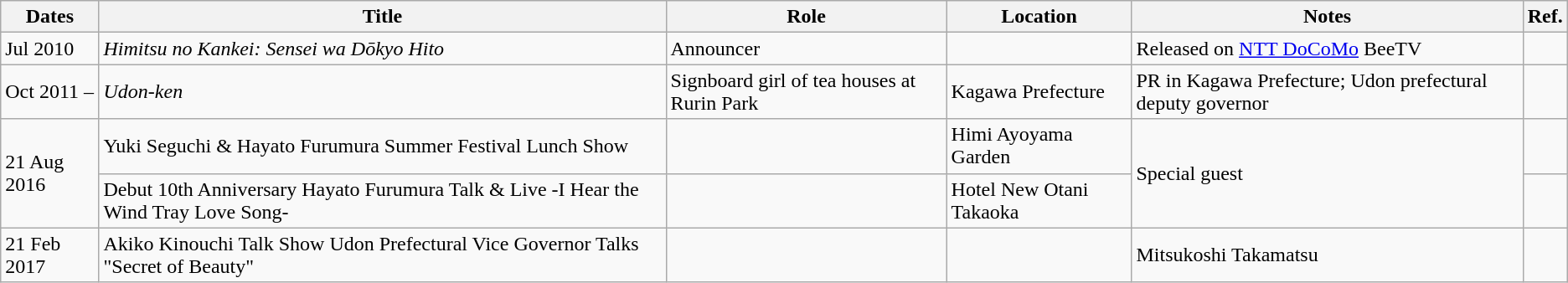<table class="wikitable">
<tr>
<th>Dates</th>
<th>Title</th>
<th>Role</th>
<th>Location</th>
<th>Notes</th>
<th>Ref.</th>
</tr>
<tr>
<td>Jul 2010</td>
<td><em>Himitsu no Kankei: Sensei wa Dōkyo Hito</em></td>
<td>Announcer</td>
<td></td>
<td>Released on <a href='#'>NTT DoCoMo</a> BeeTV</td>
<td></td>
</tr>
<tr>
<td>Oct 2011 –</td>
<td><em>Udon-ken</em></td>
<td>Signboard girl of tea houses at Rurin Park</td>
<td>Kagawa Prefecture</td>
<td>PR in Kagawa Prefecture; Udon prefectural deputy governor</td>
<td></td>
</tr>
<tr>
<td rowspan="2">21 Aug 2016</td>
<td>Yuki Seguchi & Hayato Furumura Summer Festival Lunch Show</td>
<td></td>
<td>Himi Ayoyama Garden</td>
<td rowspan="2">Special guest</td>
<td></td>
</tr>
<tr>
<td>Debut 10th Anniversary Hayato Furumura Talk & Live -I Hear the Wind Tray Love Song-</td>
<td></td>
<td>Hotel New Otani Takaoka</td>
<td></td>
</tr>
<tr>
<td>21 Feb 2017</td>
<td>Akiko Kinouchi Talk Show Udon Prefectural Vice Governor Talks "Secret of Beauty"</td>
<td></td>
<td></td>
<td>Mitsukoshi Takamatsu</td>
<td></td>
</tr>
</table>
